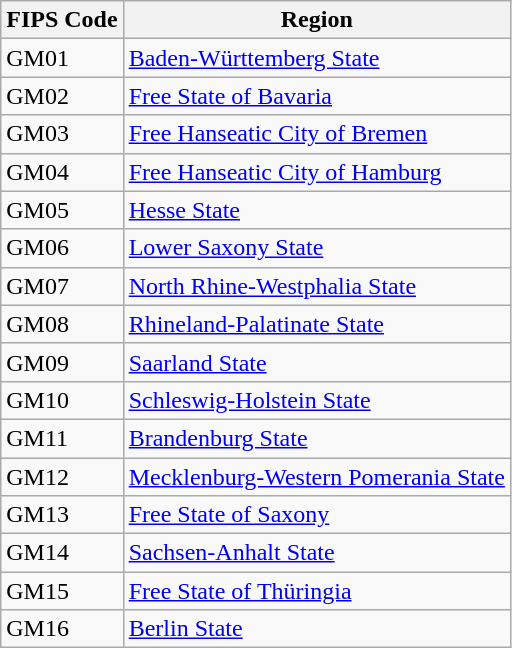<table class="wikitable">
<tr>
<th>FIPS Code</th>
<th>Region</th>
</tr>
<tr>
<td>GM01</td>
<td><a href='#'>Baden-Württemberg State</a></td>
</tr>
<tr>
<td>GM02</td>
<td><a href='#'>Free State of Bavaria</a></td>
</tr>
<tr>
<td>GM03</td>
<td><a href='#'>Free Hanseatic City of Bremen</a></td>
</tr>
<tr>
<td>GM04</td>
<td><a href='#'>Free Hanseatic City of Hamburg</a></td>
</tr>
<tr>
<td>GM05</td>
<td><a href='#'>Hesse State</a></td>
</tr>
<tr>
<td>GM06</td>
<td><a href='#'>Lower Saxony State</a></td>
</tr>
<tr>
<td>GM07</td>
<td><a href='#'>North Rhine-Westphalia State</a></td>
</tr>
<tr>
<td>GM08</td>
<td><a href='#'>Rhineland-Palatinate State</a></td>
</tr>
<tr>
<td>GM09</td>
<td><a href='#'>Saarland State</a></td>
</tr>
<tr>
<td>GM10</td>
<td><a href='#'>Schleswig-Holstein State</a></td>
</tr>
<tr>
<td>GM11</td>
<td><a href='#'>Brandenburg State</a></td>
</tr>
<tr>
<td>GM12</td>
<td><a href='#'>Mecklenburg-Western Pomerania State</a></td>
</tr>
<tr>
<td>GM13</td>
<td><a href='#'>Free State of Saxony</a></td>
</tr>
<tr>
<td>GM14</td>
<td><a href='#'>Sachsen-Anhalt State</a></td>
</tr>
<tr>
<td>GM15</td>
<td><a href='#'>Free State of Thüringia</a></td>
</tr>
<tr>
<td>GM16</td>
<td><a href='#'>Berlin State</a></td>
</tr>
</table>
